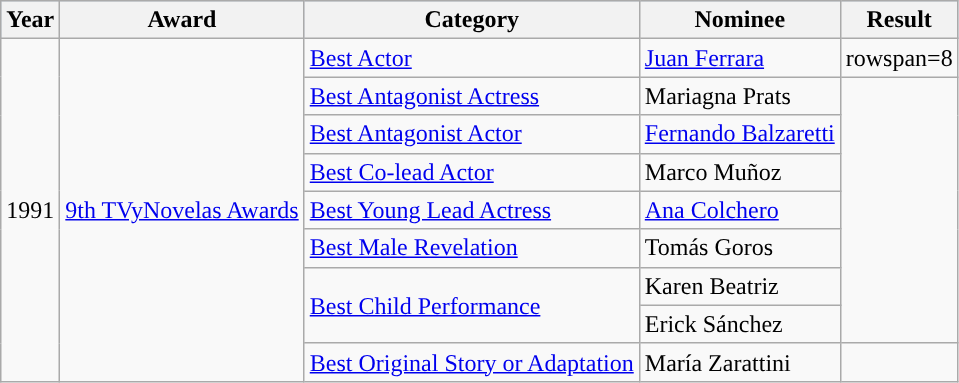<table class="wikitable">
<tr style="background:#b0c4de;">
<th>Year</th>
<th>Award</th>
<th>Category</th>
<th>Nominee</th>
<th>Result</th>
</tr>
<tr>
<td rowspan=9>1991</td>
<td rowspan=9><a href='#'>9th TVyNovelas Awards</a></td>
<td><a href='#'>Best Actor</a></td>
<td><a href='#'>Juan Ferrara</a></td>
<td>rowspan=8 </td>
</tr>
<tr>
<td><a href='#'>Best Antagonist Actress</a></td>
<td>Mariagna Prats</td>
</tr>
<tr>
<td><a href='#'>Best Antagonist Actor</a></td>
<td><a href='#'>Fernando Balzaretti</a></td>
</tr>
<tr>
<td><a href='#'>Best Co-lead Actor</a></td>
<td>Marco Muñoz</td>
</tr>
<tr>
<td><a href='#'>Best Young Lead Actress</a></td>
<td><a href='#'>Ana Colchero</a></td>
</tr>
<tr>
<td><a href='#'>Best Male Revelation</a></td>
<td>Tomás Goros</td>
</tr>
<tr>
<td rowspan=2><a href='#'>Best Child Performance</a></td>
<td>Karen Beatriz</td>
</tr>
<tr>
<td>Erick Sánchez</td>
</tr>
<tr>
<td><a href='#'>Best Original Story or Adaptation</a></td>
<td>María Zarattini</td>
<td></td>
</tr>
</table>
